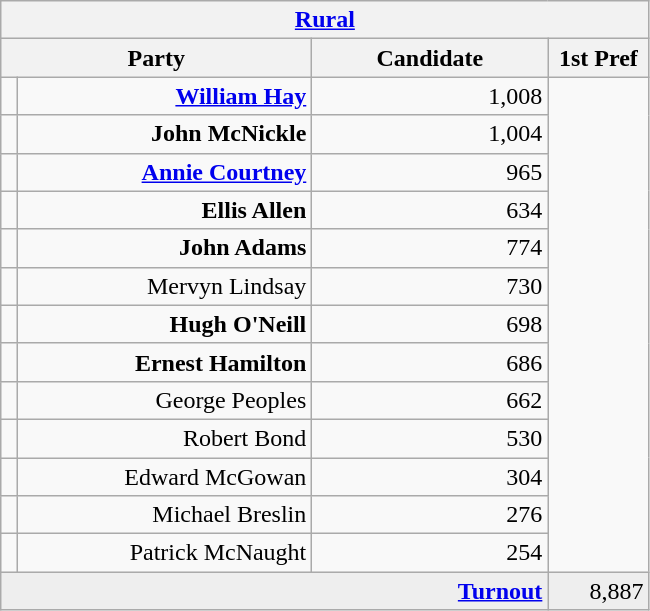<table class="wikitable">
<tr>
<th colspan="4" align="center"><a href='#'>Rural</a></th>
</tr>
<tr>
<th colspan="2" align="center" width=200>Party</th>
<th width=150>Candidate</th>
<th width=60>1st Pref</th>
</tr>
<tr>
<td></td>
<td align="right"><strong><a href='#'>William Hay</a></strong></td>
<td align="right">1,008</td>
</tr>
<tr>
<td></td>
<td align="right"><strong>John McNickle</strong></td>
<td align="right">1,004</td>
</tr>
<tr>
<td></td>
<td align="right"><strong><a href='#'>Annie Courtney</a></strong></td>
<td align="right">965</td>
</tr>
<tr>
<td></td>
<td align="right"><strong>Ellis Allen</strong></td>
<td align="right">634</td>
</tr>
<tr>
<td></td>
<td align="right"><strong>John Adams</strong></td>
<td align="right">774</td>
</tr>
<tr>
<td></td>
<td align="right">Mervyn Lindsay</td>
<td align="right">730</td>
</tr>
<tr>
<td></td>
<td align="right"><strong>Hugh O'Neill</strong></td>
<td align="right">698</td>
</tr>
<tr>
<td></td>
<td align="right"><strong>Ernest Hamilton</strong></td>
<td align="right">686</td>
</tr>
<tr>
<td></td>
<td align="right">George Peoples</td>
<td align="right">662</td>
</tr>
<tr>
<td></td>
<td align="right">Robert Bond</td>
<td align="right">530</td>
</tr>
<tr>
<td></td>
<td align="right">Edward McGowan</td>
<td align="right">304</td>
</tr>
<tr>
<td></td>
<td align="right">Michael Breslin</td>
<td align="right">276</td>
</tr>
<tr>
<td></td>
<td align="right">Patrick McNaught</td>
<td align="right">254</td>
</tr>
<tr bgcolor="EEEEEE">
<td colspan=3 align="right"><strong><a href='#'>Turnout</a></strong></td>
<td align="right">8,887</td>
</tr>
</table>
